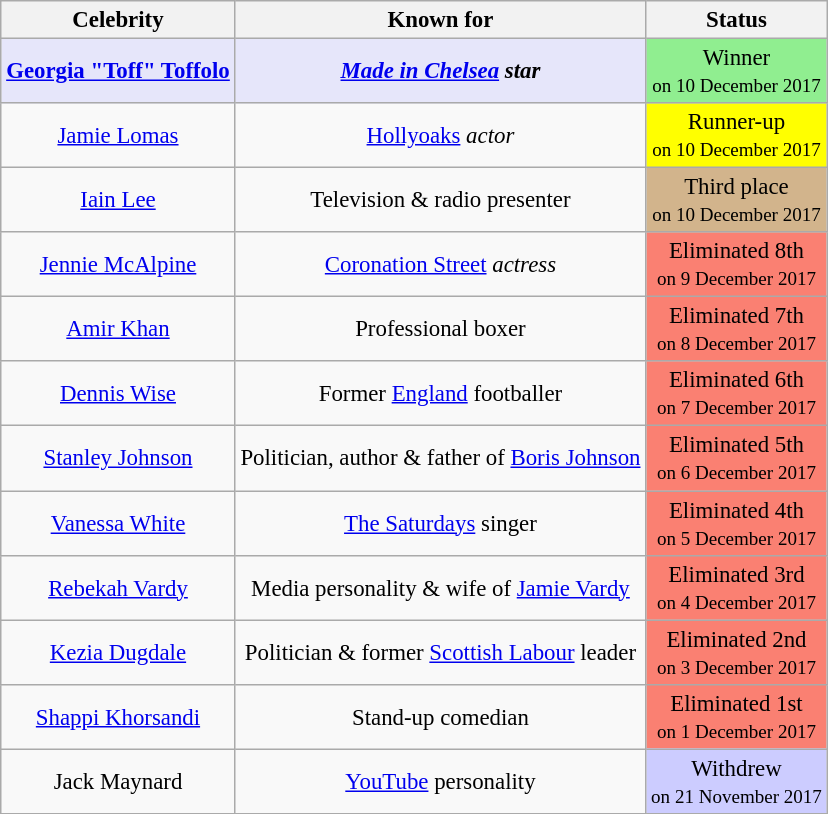<table class="wikitable sortable" style="text-align: center; white-space:nowrap; margin:auto; font-size:95.2%;">
<tr>
<th scope="col">Celebrity</th>
<th scope="col">Known for</th>
<th scope="col">Status</th>
</tr>
<tr>
<td style="background:lavender;"><strong><a href='#'>Georgia "Toff" Toffolo</a></strong></td>
<td style="background:lavender;"><strong><em><a href='#'>Made in Chelsea</a><em> star<strong></td>
<td style=background:lightgreen></strong>Winner<strong><br><small></strong>on 10 December 2017<strong></small></td>
</tr>
<tr>
<td><a href='#'>Jamie Lomas</a></td>
<td></em><a href='#'>Hollyoaks</a><em> actor</td>
<td style=background:yellow>Runner-up<br><small>on 10 December 2017</small></td>
</tr>
<tr>
<td><a href='#'>Iain Lee</a></td>
<td>Television & radio presenter</td>
<td style=background:tan>Third place<br><small>on 10 December 2017</small></td>
</tr>
<tr>
<td><a href='#'>Jennie McAlpine</a></td>
<td></em><a href='#'>Coronation Street</a><em> actress</td>
<td style=background:salmon>Eliminated 8th<br><small> on 9 December 2017</small></td>
</tr>
<tr>
<td><a href='#'>Amir Khan</a></td>
<td>Professional boxer</td>
<td style=background:salmon>Eliminated 7th<br><small> on 8 December 2017</small></td>
</tr>
<tr>
<td><a href='#'>Dennis Wise</a></td>
<td>Former <a href='#'>England</a> footballer</td>
<td style=background:salmon>Eliminated 6th<br><small> on 7 December 2017</small></td>
</tr>
<tr>
<td><a href='#'>Stanley Johnson</a></td>
<td>Politician, author & father of <a href='#'>Boris Johnson</a></td>
<td style=background:salmon>Eliminated 5th<br><small> on 6 December 2017</small></td>
</tr>
<tr>
<td><a href='#'>Vanessa White</a></td>
<td><a href='#'>The Saturdays</a> singer</td>
<td style=background:salmon>Eliminated 4th<br><small> on 5 December 2017</small></td>
</tr>
<tr>
<td><a href='#'>Rebekah Vardy</a></td>
<td>Media personality & wife of <a href='#'>Jamie Vardy</a></td>
<td style=background:salmon>Eliminated 3rd<br><small> on 4 December 2017</small></td>
</tr>
<tr>
<td><a href='#'>Kezia Dugdale</a></td>
<td>Politician & former <a href='#'>Scottish Labour</a> leader</td>
<td style=background:salmon>Eliminated 2nd<br><small> on 3 December 2017</small></td>
</tr>
<tr>
<td><a href='#'>Shappi Khorsandi</a></td>
<td>Stand-up comedian</td>
<td style=background:salmon>Eliminated 1st<br><small>on 1 December 2017</small></td>
</tr>
<tr>
<td>Jack Maynard</td>
<td><a href='#'>YouTube</a> personality</td>
<td style="background:#ccf;">Withdrew <br><small>on 21 November 2017</small></td>
</tr>
<tr>
</tr>
</table>
